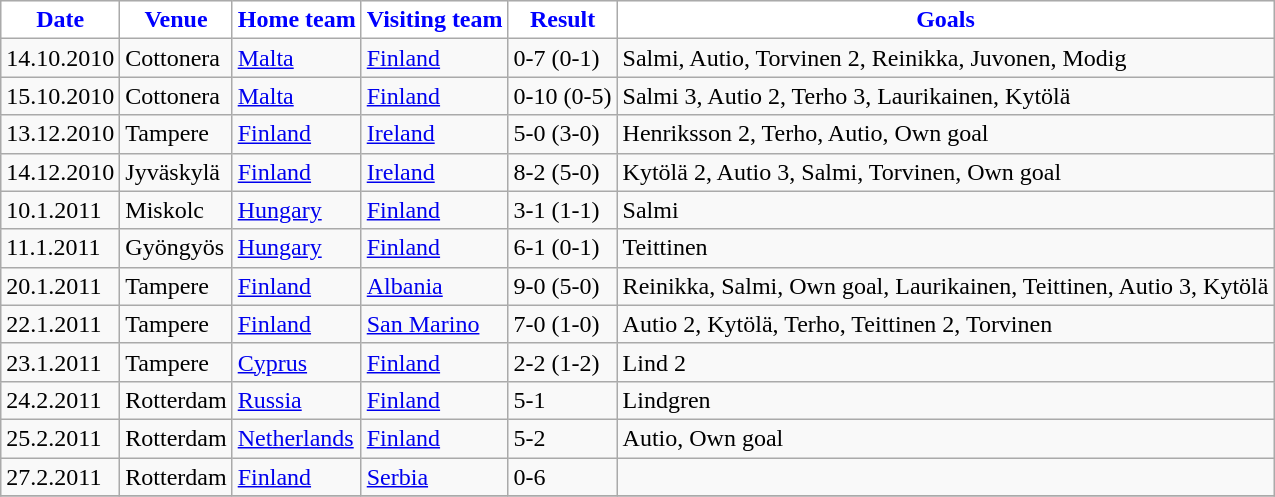<table class="wikitable" style="margin: 0 0 0 0;">
<tr>
<th style="background:white; color:blue;">Date</th>
<th style="background:white; color:blue;">Venue</th>
<th style="background:white; color:blue;">Home team</th>
<th style="background:white; color:blue;">Visiting team</th>
<th style="background:white; color:blue;">Result</th>
<th style="background:white; color:blue;">Goals</th>
</tr>
<tr ---->
<td>14.10.2010</td>
<td>Cottonera</td>
<td> <a href='#'>Malta</a></td>
<td> <a href='#'>Finland</a></td>
<td>0-7 (0-1)</td>
<td>Salmi, Autio, Torvinen 2, Reinikka, Juvonen, Modig</td>
</tr>
<tr ---->
<td>15.10.2010</td>
<td>Cottonera</td>
<td> <a href='#'>Malta</a></td>
<td> <a href='#'>Finland</a></td>
<td>0-10 (0-5)</td>
<td>Salmi 3, Autio 2, Terho 3, Laurikainen, Kytölä</td>
</tr>
<tr ---->
<td>13.12.2010</td>
<td>Tampere</td>
<td> <a href='#'>Finland</a></td>
<td> <a href='#'>Ireland</a></td>
<td>5-0 (3-0)</td>
<td>Henriksson 2, Terho, Autio, Own goal</td>
</tr>
<tr ---->
<td>14.12.2010</td>
<td>Jyväskylä</td>
<td> <a href='#'>Finland</a></td>
<td> <a href='#'>Ireland</a></td>
<td>8-2 (5-0)</td>
<td>Kytölä 2, Autio 3, Salmi, Torvinen, Own goal</td>
</tr>
<tr ---->
<td>10.1.2011</td>
<td>Miskolc</td>
<td> <a href='#'>Hungary</a></td>
<td> <a href='#'>Finland</a></td>
<td>3-1 (1-1)</td>
<td>Salmi</td>
</tr>
<tr ---->
<td>11.1.2011</td>
<td>Gyöngyös</td>
<td> <a href='#'>Hungary</a></td>
<td> <a href='#'>Finland</a></td>
<td>6-1 (0-1)</td>
<td>Teittinen</td>
</tr>
<tr ---->
<td>20.1.2011</td>
<td>Tampere</td>
<td> <a href='#'>Finland</a></td>
<td> <a href='#'>Albania</a></td>
<td>9-0 (5-0)</td>
<td>Reinikka, Salmi, Own goal, Laurikainen, Teittinen, Autio 3, Kytölä</td>
</tr>
<tr ---->
<td>22.1.2011</td>
<td>Tampere</td>
<td> <a href='#'>Finland</a></td>
<td> <a href='#'>San Marino</a></td>
<td>7-0 (1-0)</td>
<td>Autio 2, Kytölä, Terho, Teittinen 2, Torvinen</td>
</tr>
<tr ---->
<td>23.1.2011</td>
<td>Tampere</td>
<td> <a href='#'>Cyprus</a></td>
<td> <a href='#'>Finland</a></td>
<td>2-2 (1-2)</td>
<td>Lind 2</td>
</tr>
<tr ---->
<td>24.2.2011</td>
<td>Rotterdam</td>
<td> <a href='#'>Russia</a></td>
<td> <a href='#'>Finland</a></td>
<td>5-1</td>
<td>Lindgren</td>
</tr>
<tr ---->
<td>25.2.2011</td>
<td>Rotterdam</td>
<td> <a href='#'>Netherlands</a></td>
<td> <a href='#'>Finland</a></td>
<td>5-2</td>
<td>Autio, Own goal</td>
</tr>
<tr ---->
<td>27.2.2011</td>
<td>Rotterdam</td>
<td> <a href='#'>Finland</a></td>
<td> <a href='#'>Serbia</a></td>
<td>0-6</td>
<td></td>
</tr>
<tr ---->
</tr>
</table>
